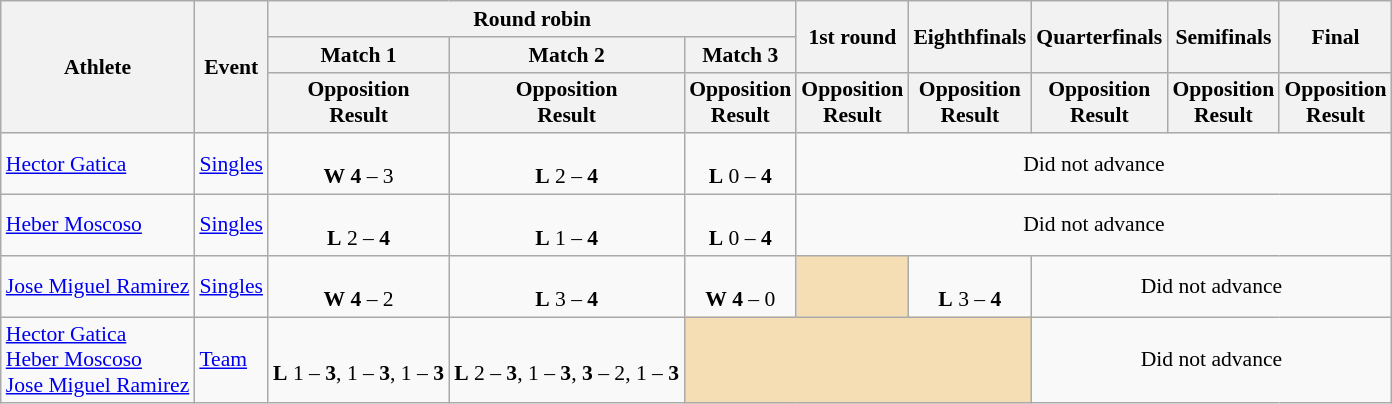<table class="wikitable" border="1" style="font-size:90%">
<tr>
<th rowspan=3>Athlete</th>
<th rowspan=3>Event</th>
<th colspan=3>Round robin</th>
<th rowspan=2>1st round</th>
<th rowspan=2>Eighthfinals</th>
<th rowspan=2>Quarterfinals</th>
<th rowspan=2>Semifinals</th>
<th rowspan=2>Final</th>
</tr>
<tr>
<th>Match 1</th>
<th>Match 2</th>
<th>Match 3</th>
</tr>
<tr>
<th>Opposition<br>Result</th>
<th>Opposition<br>Result</th>
<th>Opposition<br>Result</th>
<th>Opposition<br>Result</th>
<th>Opposition<br>Result</th>
<th>Opposition<br>Result</th>
<th>Opposition<br>Result</th>
<th>Opposition<br>Result</th>
</tr>
<tr>
<td><a href='#'>Hector Gatica</a></td>
<td><a href='#'>Singles</a></td>
<td align=center><br><strong>W</strong> <strong>4</strong> – 3</td>
<td align=center><br><strong>L</strong> 2 – <strong>4</strong></td>
<td align=center><br><strong>L</strong> 0 – <strong>4</strong></td>
<td align="center" colspan="7">Did not advance</td>
</tr>
<tr>
<td><a href='#'>Heber Moscoso</a></td>
<td><a href='#'>Singles</a></td>
<td align=center><br><strong>L</strong> 2 – <strong>4</strong></td>
<td align=center><br><strong>L</strong> 1 – <strong>4</strong></td>
<td align=center><br><strong>L</strong> 0 – <strong>4</strong></td>
<td align="center" colspan="7">Did not advance</td>
</tr>
<tr>
<td><a href='#'>Jose Miguel Ramirez</a></td>
<td><a href='#'>Singles</a></td>
<td align=center><br><strong>W</strong> <strong>4</strong> – 2</td>
<td align=center><br><strong>L</strong> 3 – <strong>4</strong></td>
<td align=center><br><strong>W</strong> <strong>4</strong> – 0</td>
<td align=center bgcolor=wheat></td>
<td align=center><br><strong>L</strong> 3 – <strong>4</strong></td>
<td align="center" colspan="7">Did not advance</td>
</tr>
<tr>
<td><a href='#'>Hector Gatica</a><br><a href='#'>Heber Moscoso</a><br><a href='#'>Jose Miguel Ramirez</a></td>
<td><a href='#'>Team</a></td>
<td align=center><br><strong>L</strong> 1 – <strong>3</strong>, 1 – <strong>3</strong>, 1 – <strong>3</strong></td>
<td align=center><br><strong>L</strong> 2 – <strong>3</strong>, 1 – <strong>3</strong>, <strong>3</strong> – 2, 1 – <strong>3</strong></td>
<td align=center bgcolor=wheat colspan=3></td>
<td align="center" colspan="7">Did not advance</td>
</tr>
</table>
